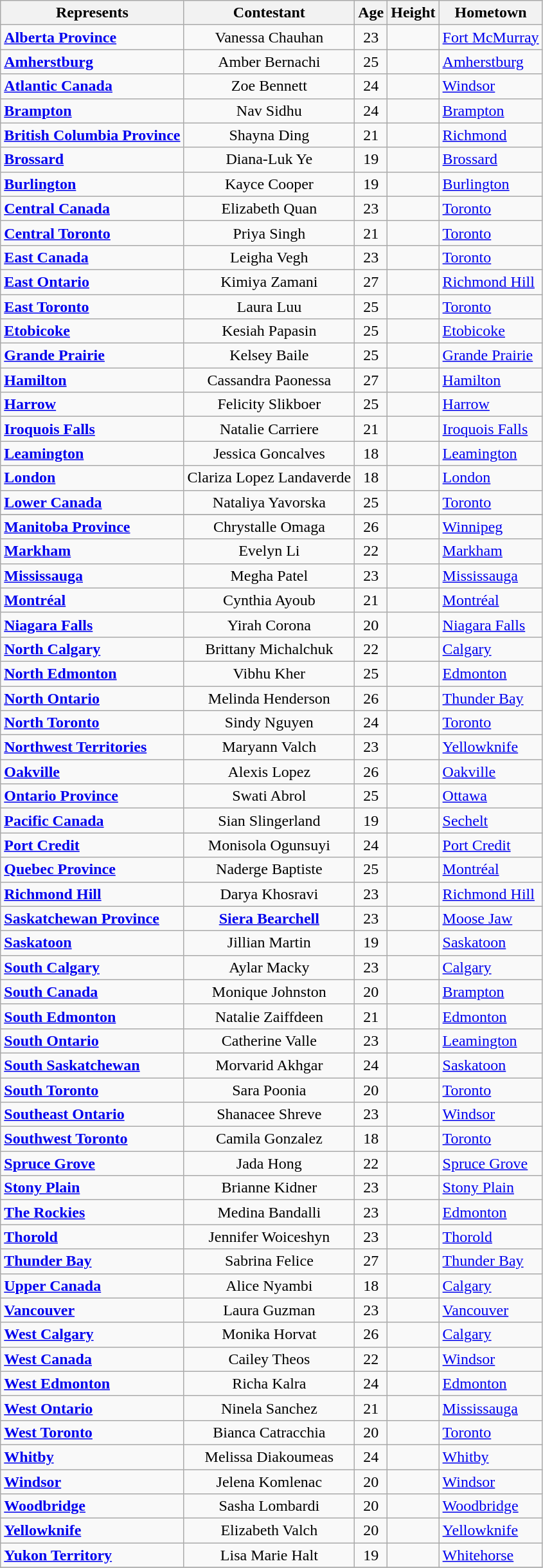<table class="sortable wikitable">
<tr>
<th>Represents</th>
<th>Contestant</th>
<th>Age</th>
<th>Height</th>
<th>Hometown</th>
</tr>
<tr>
<td> <strong><a href='#'>Alberta Province</a></strong></td>
<td style="text-align:center;">Vanessa Chauhan</td>
<td style="text-align:center;">23</td>
<td style="text-align:center;"></td>
<td><a href='#'>Fort McMurray</a></td>
</tr>
<tr>
<td> <strong><a href='#'>Amherstburg</a></strong></td>
<td style="text-align:center;">Amber Bernachi</td>
<td style="text-align:center;">25</td>
<td style="text-align:center;"></td>
<td><a href='#'>Amherstburg</a></td>
</tr>
<tr>
<td> <strong><a href='#'>Atlantic Canada</a></strong></td>
<td style="text-align:center;">Zoe Bennett</td>
<td style="text-align:center;">24</td>
<td style="text-align:center;"></td>
<td><a href='#'>Windsor</a></td>
</tr>
<tr>
<td> <strong><a href='#'>Brampton</a></strong></td>
<td style="text-align:center;">Nav Sidhu</td>
<td style="text-align:center;">24</td>
<td style="text-align:center;"></td>
<td><a href='#'>Brampton</a></td>
</tr>
<tr>
<td> <strong><a href='#'>British Columbia Province</a></strong></td>
<td style="text-align:center;">Shayna Ding</td>
<td style="text-align:center;">21</td>
<td style="text-align:center;"></td>
<td><a href='#'>Richmond</a></td>
</tr>
<tr>
<td> <strong><a href='#'>Brossard</a></strong></td>
<td style="text-align:center;">Diana-Luk Ye</td>
<td style="text-align:center;">19</td>
<td style="text-align:center;"></td>
<td><a href='#'>Brossard</a></td>
</tr>
<tr>
<td> <strong><a href='#'>Burlington</a></strong></td>
<td style="text-align:center;">Kayce Cooper</td>
<td style="text-align:center;">19</td>
<td style="text-align:center;"></td>
<td><a href='#'>Burlington</a></td>
</tr>
<tr>
<td> <strong><a href='#'>Central Canada</a></strong></td>
<td style="text-align:center;">Elizabeth Quan</td>
<td style="text-align:center;">23</td>
<td style="text-align:center;"></td>
<td><a href='#'>Toronto</a></td>
</tr>
<tr>
<td> <strong><a href='#'>Central Toronto</a></strong></td>
<td style="text-align:center;">Priya Singh</td>
<td style="text-align:center;">21</td>
<td style="text-align:center;"></td>
<td><a href='#'>Toronto</a></td>
</tr>
<tr>
<td> <strong><a href='#'>East Canada</a></strong></td>
<td style="text-align:center;">Leigha Vegh</td>
<td style="text-align:center;">23</td>
<td style="text-align:center;"></td>
<td><a href='#'>Toronto</a></td>
</tr>
<tr>
<td> <strong><a href='#'>East Ontario</a></strong></td>
<td style="text-align:center;">Kimiya Zamani</td>
<td style="text-align:center;">27</td>
<td style="text-align:center;"></td>
<td><a href='#'>Richmond Hill</a></td>
</tr>
<tr>
<td> <strong><a href='#'>East Toronto</a></strong></td>
<td style="text-align:center;">Laura Luu</td>
<td style="text-align:center;">25</td>
<td style="text-align:center;"></td>
<td><a href='#'>Toronto</a></td>
</tr>
<tr>
<td> <strong><a href='#'>Etobicoke</a></strong></td>
<td style="text-align:center;">Kesiah Papasin</td>
<td style="text-align:center;">25</td>
<td style="text-align:center;"></td>
<td><a href='#'>Etobicoke</a></td>
</tr>
<tr>
<td> <strong><a href='#'>Grande Prairie</a></strong></td>
<td style="text-align:center;">Kelsey Baile</td>
<td style="text-align:center;">25</td>
<td style="text-align:center;"></td>
<td><a href='#'>Grande Prairie</a></td>
</tr>
<tr>
<td> <strong><a href='#'>Hamilton</a></strong></td>
<td style="text-align:center;">Cassandra Paonessa</td>
<td style="text-align:center;">27</td>
<td style="text-align:center;"></td>
<td><a href='#'>Hamilton</a></td>
</tr>
<tr>
<td> <strong><a href='#'>Harrow</a></strong></td>
<td style="text-align:center;">Felicity Slikboer</td>
<td style="text-align:center;">25</td>
<td style="text-align:center;"></td>
<td><a href='#'>Harrow</a></td>
</tr>
<tr>
<td> <strong><a href='#'>Iroquois Falls</a></strong></td>
<td style="text-align:center;">Natalie Carriere</td>
<td style="text-align:center;">21</td>
<td style="text-align:center;"></td>
<td><a href='#'>Iroquois Falls</a></td>
</tr>
<tr>
<td> <strong><a href='#'>Leamington</a></strong></td>
<td style="text-align:center;">Jessica Goncalves</td>
<td style="text-align:center;">18</td>
<td style="text-align:center;"></td>
<td><a href='#'>Leamington</a></td>
</tr>
<tr>
<td> <strong><a href='#'>London</a></strong></td>
<td style="text-align:center;">Clariza Lopez Landaverde</td>
<td style="text-align:center;">18</td>
<td style="text-align:center;"></td>
<td><a href='#'>London</a></td>
</tr>
<tr>
<td> <strong><a href='#'>Lower Canada</a></strong></td>
<td style="text-align:center;">Nataliya Yavorska</td>
<td style="text-align:center;">25</td>
<td style="text-align:center;"></td>
<td><a href='#'>Toronto</a></td>
</tr>
<tr>
</tr>
<tr>
<td> <strong><a href='#'>Manitoba Province</a></strong></td>
<td style="text-align:center;">Chrystalle Omaga</td>
<td style="text-align:center;">26</td>
<td style="text-align:center;"></td>
<td><a href='#'>Winnipeg</a></td>
</tr>
<tr>
<td> <strong><a href='#'>Markham</a></strong></td>
<td style="text-align:center;">Evelyn Li</td>
<td style="text-align:center;">22</td>
<td style="text-align:center;"></td>
<td><a href='#'>Markham</a></td>
</tr>
<tr>
<td> <strong><a href='#'>Mississauga</a></strong></td>
<td style="text-align:center;">Megha Patel</td>
<td style="text-align:center;">23</td>
<td style="text-align:center;"></td>
<td><a href='#'>Mississauga</a></td>
</tr>
<tr>
<td> <strong><a href='#'>Montréal</a></strong></td>
<td style="text-align:center;">Cynthia Ayoub</td>
<td style="text-align:center;">21</td>
<td style="text-align:center;"></td>
<td><a href='#'>Montréal</a></td>
</tr>
<tr>
<td> <strong><a href='#'>Niagara Falls</a></strong></td>
<td style="text-align:center;">Yirah Corona</td>
<td style="text-align:center;">20</td>
<td style="text-align:center;"></td>
<td><a href='#'>Niagara Falls</a></td>
</tr>
<tr>
<td> <strong><a href='#'>North Calgary</a></strong></td>
<td style="text-align:center;">Brittany Michalchuk</td>
<td style="text-align:center;">22</td>
<td style="text-align:center;"></td>
<td><a href='#'>Calgary</a></td>
</tr>
<tr>
<td> <strong><a href='#'>North Edmonton</a></strong></td>
<td style="text-align:center;">Vibhu Kher</td>
<td style="text-align:center;">25</td>
<td style="text-align:center;"></td>
<td><a href='#'>Edmonton</a></td>
</tr>
<tr>
<td> <strong><a href='#'>North Ontario</a></strong></td>
<td style="text-align:center;">Melinda Henderson</td>
<td style="text-align:center;">26</td>
<td style="text-align:center;"></td>
<td><a href='#'>Thunder Bay</a></td>
</tr>
<tr>
<td> <strong><a href='#'>North Toronto</a></strong></td>
<td style="text-align:center;">Sindy Nguyen</td>
<td style="text-align:center;">24</td>
<td style="text-align:center;"></td>
<td><a href='#'>Toronto</a></td>
</tr>
<tr>
<td> <strong><a href='#'>Northwest Territories</a></strong></td>
<td style="text-align:center;">Maryann Valch</td>
<td style="text-align:center;">23</td>
<td style="text-align:center;"></td>
<td><a href='#'>Yellowknife</a></td>
</tr>
<tr>
<td> <strong><a href='#'>Oakville</a></strong></td>
<td style="text-align:center;">Alexis Lopez</td>
<td style="text-align:center;">26</td>
<td style="text-align:center;"></td>
<td><a href='#'>Oakville</a></td>
</tr>
<tr>
<td> <strong><a href='#'>Ontario Province</a></strong></td>
<td style="text-align:center;">Swati Abrol</td>
<td style="text-align:center;">25</td>
<td style="text-align:center;"></td>
<td><a href='#'>Ottawa</a></td>
</tr>
<tr>
<td> <strong><a href='#'>Pacific Canada</a></strong></td>
<td style="text-align:center;">Sian Slingerland</td>
<td style="text-align:center;">19</td>
<td style="text-align:center;"></td>
<td><a href='#'>Sechelt</a></td>
</tr>
<tr>
<td> <strong><a href='#'>Port Credit</a></strong></td>
<td style="text-align:center;">Monisola Ogunsuyi</td>
<td style="text-align:center;">24</td>
<td style="text-align:center;"></td>
<td><a href='#'>Port Credit</a></td>
</tr>
<tr>
<td> <strong><a href='#'>Quebec Province</a></strong></td>
<td style="text-align:center;">Naderge Baptiste</td>
<td style="text-align:center;">25</td>
<td style="text-align:center;"></td>
<td><a href='#'>Montréal</a></td>
</tr>
<tr>
<td> <strong><a href='#'>Richmond Hill</a></strong></td>
<td style="text-align:center;">Darya Khosravi</td>
<td style="text-align:center;">23</td>
<td style="text-align:center;"></td>
<td><a href='#'>Richmond Hill</a></td>
</tr>
<tr>
<td> <strong><a href='#'>Saskatchewan Province</a></strong></td>
<td style="text-align:center;"><strong><a href='#'>Siera Bearchell</a></strong></td>
<td style="text-align:center;">23</td>
<td style="text-align:center;"></td>
<td><a href='#'>Moose Jaw</a></td>
</tr>
<tr>
<td> <strong><a href='#'>Saskatoon</a></strong></td>
<td style="text-align:center;">Jillian Martin</td>
<td style="text-align:center;">19</td>
<td style="text-align:center;"></td>
<td><a href='#'>Saskatoon</a></td>
</tr>
<tr>
<td> <strong><a href='#'>South Calgary</a></strong></td>
<td style="text-align:center;">Aylar Macky</td>
<td style="text-align:center;">23</td>
<td style="text-align:center;"></td>
<td><a href='#'>Calgary</a></td>
</tr>
<tr>
<td> <strong><a href='#'>South Canada</a></strong></td>
<td style="text-align:center;">Monique Johnston</td>
<td style="text-align:center;">20</td>
<td style="text-align:center;"></td>
<td><a href='#'>Brampton</a></td>
</tr>
<tr>
<td> <strong><a href='#'>South Edmonton</a></strong></td>
<td style="text-align:center;">Natalie Zaiffdeen</td>
<td style="text-align:center;">21</td>
<td style="text-align:center;"></td>
<td><a href='#'>Edmonton</a></td>
</tr>
<tr>
<td> <strong><a href='#'>South Ontario</a></strong></td>
<td style="text-align:center;">Catherine Valle</td>
<td style="text-align:center;">23</td>
<td style="text-align:center;"></td>
<td><a href='#'>Leamington</a></td>
</tr>
<tr>
<td> <strong><a href='#'>South Saskatchewan</a></strong></td>
<td style="text-align:center;">Morvarid Akhgar</td>
<td style="text-align:center;">24</td>
<td style="text-align:center;"></td>
<td><a href='#'>Saskatoon</a></td>
</tr>
<tr>
<td> <strong><a href='#'>South Toronto</a></strong></td>
<td style="text-align:center;">Sara Poonia</td>
<td style="text-align:center;">20</td>
<td style="text-align:center;"></td>
<td><a href='#'>Toronto</a></td>
</tr>
<tr>
<td> <strong><a href='#'>Southeast Ontario</a></strong></td>
<td style="text-align:center;">Shanacee Shreve</td>
<td style="text-align:center;">23</td>
<td style="text-align:center;"></td>
<td><a href='#'>Windsor</a></td>
</tr>
<tr>
<td> <strong><a href='#'>Southwest Toronto</a></strong></td>
<td style="text-align:center;">Camila Gonzalez</td>
<td style="text-align:center;">18</td>
<td style="text-align:center;"></td>
<td><a href='#'>Toronto</a></td>
</tr>
<tr>
<td> <strong><a href='#'>Spruce Grove</a></strong></td>
<td style="text-align:center;">Jada Hong</td>
<td style="text-align:center;">22</td>
<td style="text-align:center;"></td>
<td><a href='#'>Spruce Grove</a></td>
</tr>
<tr>
<td> <strong><a href='#'>Stony Plain</a></strong></td>
<td style="text-align:center;">Brianne Kidner</td>
<td style="text-align:center;">23</td>
<td style="text-align:center;"></td>
<td><a href='#'>Stony Plain</a></td>
</tr>
<tr>
<td> <strong><a href='#'>The Rockies</a></strong></td>
<td style="text-align:center;">Medina Bandalli</td>
<td style="text-align:center;">23</td>
<td style="text-align:center;"></td>
<td><a href='#'>Edmonton</a></td>
</tr>
<tr>
<td> <strong><a href='#'>Thorold</a></strong></td>
<td style="text-align:center;">Jennifer Woiceshyn</td>
<td style="text-align:center;">23</td>
<td style="text-align:center;"></td>
<td><a href='#'>Thorold</a></td>
</tr>
<tr>
<td> <strong><a href='#'>Thunder Bay</a></strong></td>
<td style="text-align:center;">Sabrina Felice</td>
<td style="text-align:center;">27</td>
<td style="text-align:center;"></td>
<td><a href='#'>Thunder Bay</a></td>
</tr>
<tr>
<td> <strong><a href='#'>Upper Canada</a></strong></td>
<td style="text-align:center;">Alice Nyambi</td>
<td style="text-align:center;">18</td>
<td style="text-align:center;"></td>
<td><a href='#'>Calgary</a></td>
</tr>
<tr>
<td> <strong><a href='#'>Vancouver</a></strong></td>
<td style="text-align:center;">Laura Guzman</td>
<td style="text-align:center;">23</td>
<td style="text-align:center;"></td>
<td><a href='#'>Vancouver</a></td>
</tr>
<tr>
<td> <strong><a href='#'>West Calgary</a></strong></td>
<td style="text-align:center;">Monika Horvat</td>
<td style="text-align:center;">26</td>
<td style="text-align:center;"></td>
<td><a href='#'>Calgary</a></td>
</tr>
<tr>
<td> <strong><a href='#'>West Canada</a></strong></td>
<td style="text-align:center;">Cailey Theos</td>
<td style="text-align:center;">22</td>
<td style="text-align:center;"></td>
<td><a href='#'>Windsor</a></td>
</tr>
<tr>
<td> <strong><a href='#'>West Edmonton</a></strong></td>
<td style="text-align:center;">Richa Kalra</td>
<td style="text-align:center;">24</td>
<td style="text-align:center;"></td>
<td><a href='#'>Edmonton</a></td>
</tr>
<tr>
<td> <strong><a href='#'>West Ontario</a></strong></td>
<td style="text-align:center;">Ninela Sanchez</td>
<td style="text-align:center;">21</td>
<td style="text-align:center;"></td>
<td><a href='#'>Mississauga</a></td>
</tr>
<tr>
<td> <strong><a href='#'>West Toronto</a></strong></td>
<td style="text-align:center;">Bianca Catracchia</td>
<td style="text-align:center;">20</td>
<td style="text-align:center;"></td>
<td><a href='#'>Toronto</a></td>
</tr>
<tr>
<td> <strong><a href='#'>Whitby</a></strong></td>
<td style="text-align:center;">Melissa Diakoumeas</td>
<td style="text-align:center;">24</td>
<td style="text-align:center;"></td>
<td><a href='#'>Whitby</a></td>
</tr>
<tr>
<td> <strong><a href='#'>Windsor</a></strong></td>
<td style="text-align:center;">Jelena Komlenac</td>
<td style="text-align:center;">20</td>
<td style="text-align:center;"></td>
<td><a href='#'>Windsor</a></td>
</tr>
<tr>
<td> <strong><a href='#'>Woodbridge</a></strong></td>
<td style="text-align:center;">Sasha Lombardi</td>
<td style="text-align:center;">20</td>
<td style="text-align:center;"></td>
<td><a href='#'>Woodbridge</a></td>
</tr>
<tr>
<td> <strong><a href='#'>Yellowknife</a></strong></td>
<td style="text-align:center;">Elizabeth Valch</td>
<td style="text-align:center;">20</td>
<td style="text-align:center;"></td>
<td><a href='#'>Yellowknife</a></td>
</tr>
<tr>
<td> <strong><a href='#'>Yukon Territory</a></strong></td>
<td style="text-align:center;">Lisa Marie Halt</td>
<td style="text-align:center;">19</td>
<td style="text-align:center;"></td>
<td><a href='#'>Whitehorse</a></td>
</tr>
<tr>
</tr>
</table>
